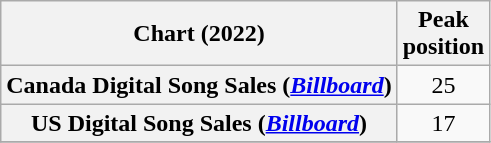<table class="wikitable plainrowheaders" style="text-align:center">
<tr>
<th scope="col">Chart (2022)</th>
<th scope="col">Peak<br>position</th>
</tr>
<tr>
<th scope="row">Canada Digital Song Sales (<em><a href='#'>Billboard</a></em>)</th>
<td>25</td>
</tr>
<tr>
<th scope="row">US Digital Song Sales (<em><a href='#'>Billboard</a></em>)</th>
<td>17</td>
</tr>
<tr>
</tr>
</table>
